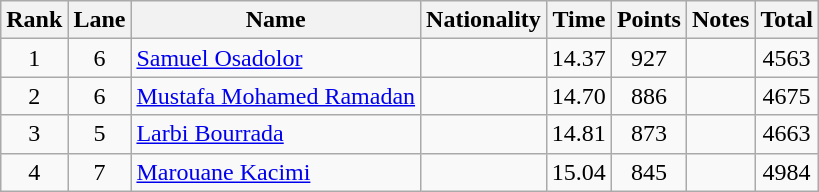<table class="wikitable sortable" style="text-align:center">
<tr>
<th>Rank</th>
<th>Lane</th>
<th>Name</th>
<th>Nationality</th>
<th>Time</th>
<th>Points</th>
<th>Notes</th>
<th>Total</th>
</tr>
<tr>
<td>1</td>
<td>6</td>
<td align="left"><a href='#'>Samuel Osadolor</a></td>
<td align=left></td>
<td>14.37</td>
<td>927</td>
<td></td>
<td>4563</td>
</tr>
<tr>
<td>2</td>
<td>6</td>
<td align="left"><a href='#'>Mustafa Mohamed Ramadan</a></td>
<td align=left></td>
<td>14.70</td>
<td>886</td>
<td></td>
<td>4675</td>
</tr>
<tr>
<td>3</td>
<td>5</td>
<td align="left"><a href='#'>Larbi Bourrada</a></td>
<td align=left></td>
<td>14.81</td>
<td>873</td>
<td></td>
<td>4663</td>
</tr>
<tr>
<td>4</td>
<td>7</td>
<td align="left"><a href='#'>Marouane Kacimi</a></td>
<td align=left></td>
<td>15.04</td>
<td>845</td>
<td></td>
<td>4984</td>
</tr>
</table>
